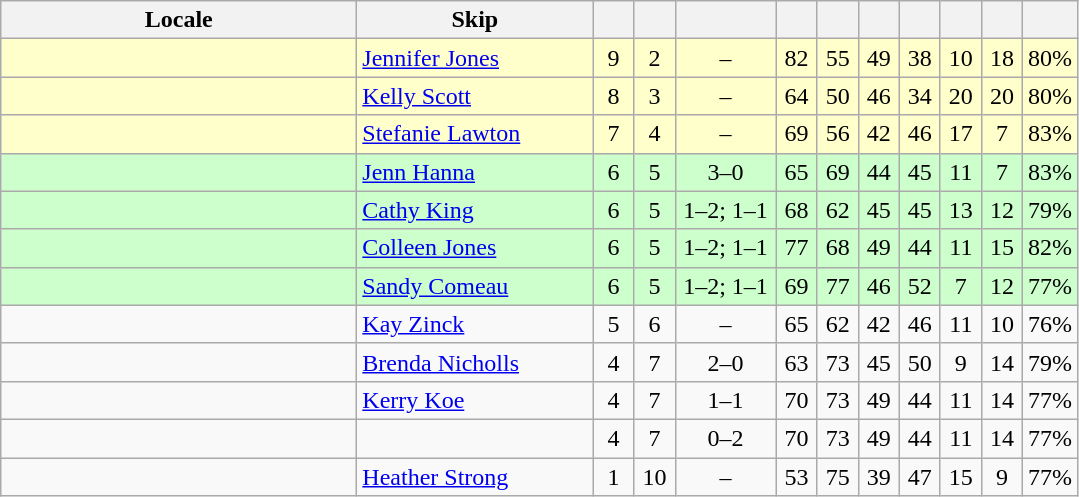<table class="wikitable" style="text-align: center;">
<tr>
<th width=230>Locale</th>
<th width=150>Skip</th>
<th width=20></th>
<th width=20></th>
<th width=60></th>
<th width=20></th>
<th width=20></th>
<th width=20></th>
<th width=20></th>
<th width=20></th>
<th width=20></th>
<th width=20></th>
</tr>
<tr bgcolor="#ffc">
<td style="text-align: left;"></td>
<td style="text-align: left;"><a href='#'>Jennifer Jones</a></td>
<td>9</td>
<td>2</td>
<td>–</td>
<td>82</td>
<td>55</td>
<td>49</td>
<td>38</td>
<td>10</td>
<td>18</td>
<td>80%</td>
</tr>
<tr bgcolor="#ffc">
<td style="text-align: left;"></td>
<td style="text-align: left;"><a href='#'>Kelly Scott</a></td>
<td>8</td>
<td>3</td>
<td>–</td>
<td>64</td>
<td>50</td>
<td>46</td>
<td>34</td>
<td>20</td>
<td>20</td>
<td>80%</td>
</tr>
<tr bgcolor="#ffc">
<td style="text-align: left;"></td>
<td style="text-align: left;"><a href='#'>Stefanie Lawton</a></td>
<td>7</td>
<td>4</td>
<td>–</td>
<td>69</td>
<td>56</td>
<td>42</td>
<td>46</td>
<td>17</td>
<td>7</td>
<td>83%</td>
</tr>
<tr bgcolor="#ccffcc">
<td style="text-align: left;"></td>
<td style="text-align: left;"><a href='#'>Jenn Hanna</a></td>
<td>6</td>
<td>5</td>
<td>3–0</td>
<td>65</td>
<td>69</td>
<td>44</td>
<td>45</td>
<td>11</td>
<td>7</td>
<td>83%</td>
</tr>
<tr bgcolor="#ccffcc">
<td style="text-align: left;"></td>
<td style="text-align: left;"><a href='#'>Cathy King</a></td>
<td>6</td>
<td>5</td>
<td>1–2; 1–1</td>
<td>68</td>
<td>62</td>
<td>45</td>
<td>45</td>
<td>13</td>
<td>12</td>
<td>79%</td>
</tr>
<tr bgcolor="#ccffcc">
<td style="text-align: left;"></td>
<td style="text-align: left;"><a href='#'>Colleen Jones</a></td>
<td>6</td>
<td>5</td>
<td>1–2; 1–1</td>
<td>77</td>
<td>68</td>
<td>49</td>
<td>44</td>
<td>11</td>
<td>15</td>
<td>82%</td>
</tr>
<tr bgcolor="#ccffcc">
<td style="text-align: left;"></td>
<td style="text-align: left;"><a href='#'>Sandy Comeau</a></td>
<td>6</td>
<td>5</td>
<td>1–2; 1–1</td>
<td>69</td>
<td>77</td>
<td>46</td>
<td>52</td>
<td>7</td>
<td>12</td>
<td>77%</td>
</tr>
<tr>
<td style="text-align: left;"></td>
<td style="text-align: left;"><a href='#'>Kay Zinck</a></td>
<td>5</td>
<td>6</td>
<td>–</td>
<td>65</td>
<td>62</td>
<td>42</td>
<td>46</td>
<td>11</td>
<td>10</td>
<td>76%</td>
</tr>
<tr>
<td style="text-align: left;"></td>
<td style="text-align: left;"><a href='#'>Brenda Nicholls</a></td>
<td>4</td>
<td>7</td>
<td>2–0</td>
<td>63</td>
<td>73</td>
<td>45</td>
<td>50</td>
<td>9</td>
<td>14</td>
<td>79%</td>
</tr>
<tr>
<td style="text-align: left;"></td>
<td style="text-align: left;"><a href='#'>Kerry Koe</a></td>
<td>4</td>
<td>7</td>
<td>1–1</td>
<td>70</td>
<td>73</td>
<td>49</td>
<td>44</td>
<td>11</td>
<td>14</td>
<td>77%</td>
</tr>
<tr>
<td style="text-align: left;"></td>
<td style="text-align: left;"></td>
<td>4</td>
<td>7</td>
<td>0–2</td>
<td>70</td>
<td>73</td>
<td>49</td>
<td>44</td>
<td>11</td>
<td>14</td>
<td>77%</td>
</tr>
<tr>
<td style="text-align: left;"></td>
<td style="text-align: left;"><a href='#'>Heather Strong</a></td>
<td>1</td>
<td>10</td>
<td>–</td>
<td>53</td>
<td>75</td>
<td>39</td>
<td>47</td>
<td>15</td>
<td>9</td>
<td>77%</td>
</tr>
</table>
